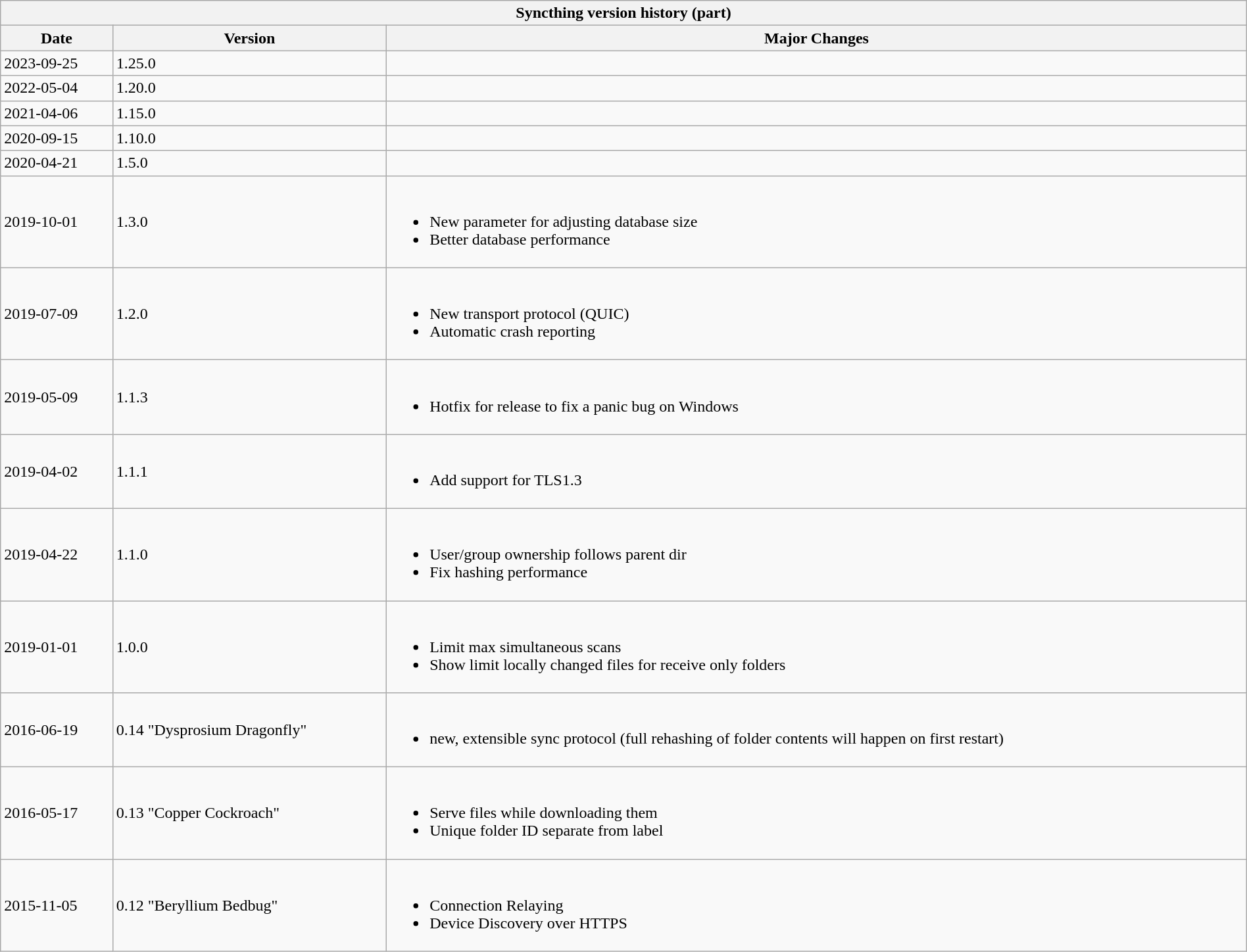<table class="wikitable mw-collapsible mw-collapsed" style="width:100%">
<tr>
<th style="text-align:center;" colspan="3">Syncthing version history (part)</th>
</tr>
<tr>
<th>Date</th>
<th>Version</th>
<th>Major Changes</th>
</tr>
<tr>
<td>2023-09-25</td>
<td>1.25.0</td>
<td></td>
</tr>
<tr>
<td>2022-05-04</td>
<td>1.20.0</td>
<td></td>
</tr>
<tr>
<td>2021-04-06</td>
<td>1.15.0</td>
<td></td>
</tr>
<tr>
<td>2020-09-15</td>
<td>1.10.0</td>
<td></td>
</tr>
<tr>
<td>2020-04-21</td>
<td>1.5.0</td>
<td></td>
</tr>
<tr>
<td>2019-10-01</td>
<td>1.3.0</td>
<td><br><ul><li>New parameter for adjusting database size</li><li>Better database performance</li></ul></td>
</tr>
<tr>
<td>2019-07-09</td>
<td>1.2.0</td>
<td><br><ul><li>New transport protocol (QUIC)</li><li>Automatic crash reporting</li></ul></td>
</tr>
<tr>
<td>2019-05-09</td>
<td>1.1.3</td>
<td><br><ul><li>Hotfix for release to fix a panic bug on Windows</li></ul></td>
</tr>
<tr>
<td>2019-04-02</td>
<td>1.1.1</td>
<td><br><ul><li>Add support for TLS1.3</li></ul></td>
</tr>
<tr>
<td>2019-04-22</td>
<td>1.1.0</td>
<td><br><ul><li>User/group ownership follows parent dir</li><li>Fix hashing performance</li></ul></td>
</tr>
<tr>
<td>2019-01-01</td>
<td>1.0.0</td>
<td><br><ul><li>Limit max simultaneous scans</li><li>Show limit locally changed files for receive only folders</li></ul></td>
</tr>
<tr>
<td>2016-06-19</td>
<td>0.14 "Dysprosium Dragonfly"</td>
<td><br><ul><li>new, extensible sync protocol (full rehashing of folder contents will happen on first restart)</li></ul></td>
</tr>
<tr>
<td>2016-05-17</td>
<td>0.13 "Copper Cockroach"</td>
<td><br><ul><li>Serve files while downloading them</li><li>Unique folder ID separate from label</li></ul></td>
</tr>
<tr>
<td>2015-11-05</td>
<td>0.12 "Beryllium Bedbug"</td>
<td><br><ul><li>Connection Relaying</li><li>Device Discovery over HTTPS</li></ul></td>
</tr>
</table>
